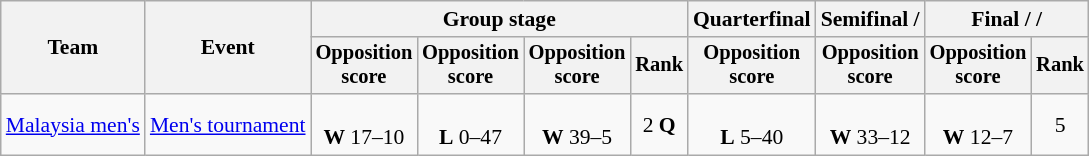<table class=wikitable style="font-size:90%; text-align:center">
<tr>
<th rowspan=2>Team</th>
<th rowspan=2>Event</th>
<th colspan=4>Group stage</th>
<th>Quarterfinal</th>
<th>Semifinal / </th>
<th colspan=2>Final /  / </th>
</tr>
<tr style=font-size:95%>
<th>Opposition<br> score</th>
<th>Opposition<br> score</th>
<th>Opposition<br> score</th>
<th>Rank</th>
<th>Opposition<br> score</th>
<th>Opposition<br> score</th>
<th>Opposition<br> score</th>
<th>Rank</th>
</tr>
<tr>
<td align=left><a href='#'>Malaysia men's</a></td>
<td align=left rowpsan=2><a href='#'>Men's tournament</a></td>
<td><br><strong>W</strong> 17–10</td>
<td><br><strong>L</strong> 0–47</td>
<td><br><strong>W</strong> 39–5</td>
<td>2 <strong>Q</strong></td>
<td><br><strong>L</strong> 5–40</td>
<td><br><strong>W</strong> 33–12</td>
<td><br><strong>W</strong> 12–7</td>
<td>5</td>
</tr>
</table>
